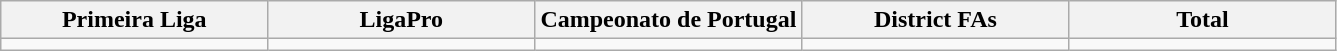<table class="wikitable">
<tr>
<th width="20%">Primeira Liga</th>
<th width="20%">LigaPro</th>
<th width="20%">Campeonato de Portugal</th>
<th width="20%">District FAs</th>
<th width="20%">Total</th>
</tr>
<tr>
<td></td>
<td></td>
<td></td>
<td></td>
<td></td>
</tr>
</table>
